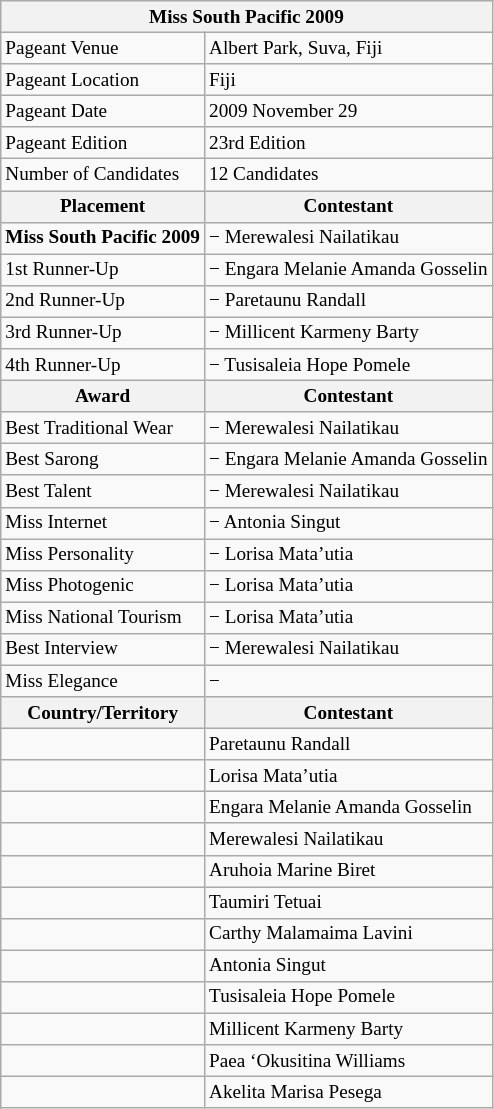<table class="wikitable sortable" style="font-size: 80%;">
<tr>
<th colspan="2"><strong>Miss South Pacific 2009</strong></th>
</tr>
<tr>
<td>Pageant Venue</td>
<td>Albert Park, Suva, Fiji</td>
</tr>
<tr>
<td>Pageant Location</td>
<td>Fiji</td>
</tr>
<tr>
<td>Pageant Date</td>
<td>2009 November 29</td>
</tr>
<tr>
<td>Pageant Edition</td>
<td>23rd Edition</td>
</tr>
<tr>
<td>Number of Candidates</td>
<td>12 Candidates</td>
</tr>
<tr>
<th>Placement</th>
<th>Contestant</th>
</tr>
<tr>
<td><strong>Miss South Pacific 2009</strong></td>
<td> − Merewalesi Nailatikau</td>
</tr>
<tr>
<td>1st Runner-Up</td>
<td> − Engara Melanie Amanda Gosselin</td>
</tr>
<tr>
<td>2nd Runner-Up</td>
<td> − Paretaunu Randall</td>
</tr>
<tr>
<td>3rd Runner-Up</td>
<td> − Millicent Karmeny Barty</td>
</tr>
<tr>
<td>4th Runner-Up</td>
<td> − Tusisaleia Hope Pomele</td>
</tr>
<tr>
<th>Award</th>
<th>Contestant</th>
</tr>
<tr>
<td>Best Traditional Wear</td>
<td> − Merewalesi Nailatikau</td>
</tr>
<tr>
<td>Best Sarong</td>
<td> − Engara Melanie Amanda Gosselin</td>
</tr>
<tr>
<td>Best Talent</td>
<td> − Merewalesi Nailatikau</td>
</tr>
<tr>
<td>Miss Internet</td>
<td> − Antonia Singut</td>
</tr>
<tr>
<td>Miss Personality</td>
<td> − Lorisa Mata’utia</td>
</tr>
<tr>
<td>Miss Photogenic</td>
<td> − Lorisa Mata’utia</td>
</tr>
<tr>
<td>Miss National Tourism</td>
<td> − Lorisa Mata’utia</td>
</tr>
<tr>
<td>Best Interview</td>
<td> − Merewalesi Nailatikau</td>
</tr>
<tr>
<td>Miss Elegance</td>
<td> −</td>
</tr>
<tr>
<th><strong>Country/Territory</strong></th>
<th>Contestant</th>
</tr>
<tr>
<td></td>
<td>Paretaunu Randall</td>
</tr>
<tr>
<td></td>
<td>Lorisa Mata’utia</td>
</tr>
<tr>
<td></td>
<td>Engara Melanie Amanda Gosselin</td>
</tr>
<tr>
<td></td>
<td>Merewalesi Nailatikau</td>
</tr>
<tr>
<td></td>
<td>Aruhoia Marine Biret</td>
</tr>
<tr>
<td></td>
<td>Taumiri Tetuai</td>
</tr>
<tr>
<td></td>
<td>Carthy Malamaima Lavini</td>
</tr>
<tr>
<td></td>
<td>Antonia Singut</td>
</tr>
<tr>
<td></td>
<td>Tusisaleia Hope Pomele</td>
</tr>
<tr>
<td></td>
<td>Millicent Karmeny Barty</td>
</tr>
<tr>
<td></td>
<td>Paea ‘Okusitina Williams</td>
</tr>
<tr>
<td></td>
<td>Akelita Marisa Pesega</td>
</tr>
</table>
